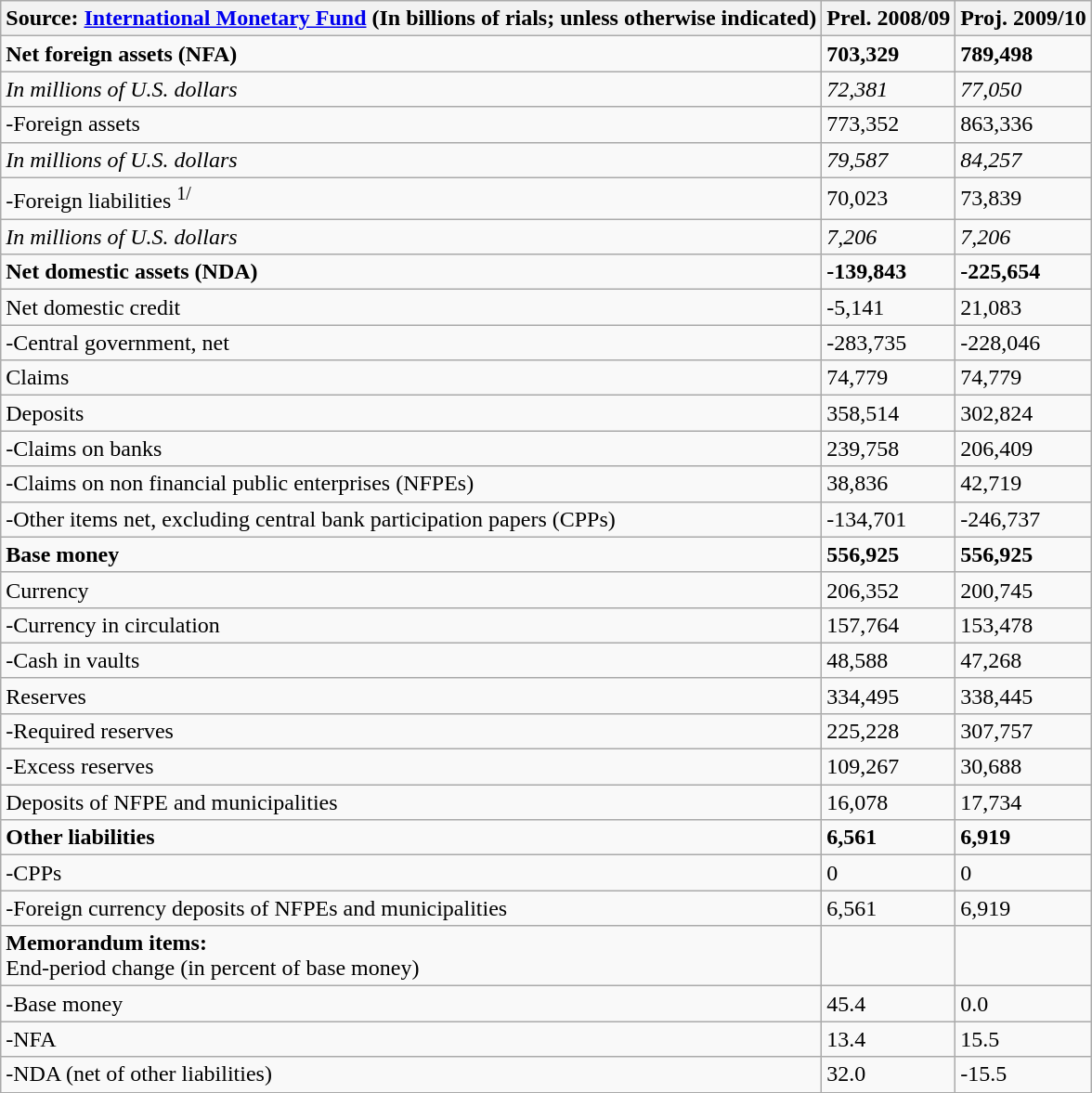<table class="wikitable sortable">
<tr>
<th>Source: <a href='#'>International Monetary Fund</a> (In billions of rials; unless otherwise indicated)</th>
<th>Prel. 2008/09</th>
<th>Proj. 2009/10</th>
</tr>
<tr>
<td><strong>Net foreign assets (NFA)</strong></td>
<td><strong>703,329</strong></td>
<td><strong>789,498</strong></td>
</tr>
<tr>
<td><em>In millions of U.S. dollars</em></td>
<td><em>72,381</em></td>
<td><em>77,050</em></td>
</tr>
<tr>
<td>-Foreign assets</td>
<td>773,352</td>
<td>863,336</td>
</tr>
<tr>
<td><em>In millions of U.S. dollars</em></td>
<td><em>79,587</em></td>
<td><em>84,257</em></td>
</tr>
<tr>
<td>-Foreign liabilities <sup>1/</sup></td>
<td>70,023</td>
<td>73,839</td>
</tr>
<tr>
<td><em>In millions of U.S. dollars</em></td>
<td><em>7,206</em></td>
<td><em>7,206</em></td>
</tr>
<tr>
<td><strong>Net domestic assets (NDA)</strong></td>
<td><span><strong>-139,843</strong></span></td>
<td><span><strong>-225,654</strong></span></td>
</tr>
<tr>
<td>Net domestic credit</td>
<td><span>-5,141</span></td>
<td>21,083</td>
</tr>
<tr>
<td>-Central government, net</td>
<td><span>-283,735</span></td>
<td><span>-228,046</span></td>
</tr>
<tr>
<td>Claims</td>
<td>74,779</td>
<td>74,779</td>
</tr>
<tr>
<td>Deposits</td>
<td>358,514</td>
<td>302,824</td>
</tr>
<tr>
<td>-Claims on banks</td>
<td>239,758</td>
<td>206,409</td>
</tr>
<tr>
<td>-Claims on non financial public enterprises (NFPEs)</td>
<td>38,836</td>
<td>42,719</td>
</tr>
<tr>
<td>-Other items net, excluding central bank participation papers (CPPs)</td>
<td><span>-134,701</span></td>
<td><span>-246,737</span></td>
</tr>
<tr>
<td><strong>Base money</strong></td>
<td><strong>556,925</strong></td>
<td><strong>556,925</strong></td>
</tr>
<tr>
<td>Currency</td>
<td>206,352</td>
<td>200,745</td>
</tr>
<tr>
<td>-Currency in circulation</td>
<td>157,764</td>
<td>153,478</td>
</tr>
<tr>
<td>-Cash in vaults</td>
<td>48,588</td>
<td>47,268</td>
</tr>
<tr>
<td>Reserves</td>
<td>334,495</td>
<td>338,445</td>
</tr>
<tr>
<td>-Required reserves</td>
<td>225,228</td>
<td>307,757</td>
</tr>
<tr>
<td>-Excess reserves</td>
<td>109,267</td>
<td>30,688</td>
</tr>
<tr>
<td>Deposits of NFPE and municipalities</td>
<td>16,078</td>
<td>17,734</td>
</tr>
<tr>
<td><strong>Other liabilities</strong></td>
<td><strong>6,561</strong></td>
<td><strong>6,919</strong></td>
</tr>
<tr>
<td>-CPPs</td>
<td>0</td>
<td>0</td>
</tr>
<tr>
<td>-Foreign currency deposits of NFPEs and municipalities</td>
<td>6,561</td>
<td>6,919</td>
</tr>
<tr>
<td><strong>Memorandum items:</strong><br>End-period change (in percent of base money)</td>
<td></td>
<td></td>
</tr>
<tr>
<td>-Base money</td>
<td>45.4</td>
<td>0.0</td>
</tr>
<tr>
<td>-NFA</td>
<td>13.4</td>
<td>15.5</td>
</tr>
<tr>
<td>-NDA (net of other liabilities)</td>
<td>32.0</td>
<td><span>-15.5</span></td>
</tr>
</table>
